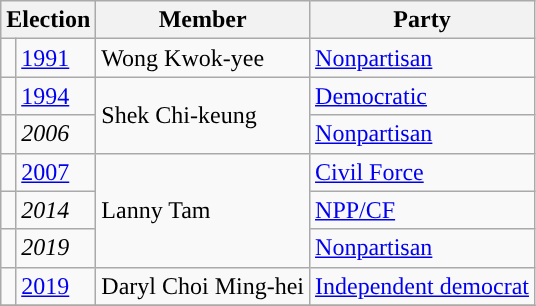<table class="wikitable">
<tr>
<th colspan="2">Election</th>
<th>Member</th>
<th>Party</th>
</tr>
<tr>
<td style="color:inherit;background:"></td>
<td><a href='#'>1991</a></td>
<td>Wong Kwok-yee</td>
<td><a href='#'>Nonpartisan</a></td>
</tr>
<tr>
<td style="color:inherit;background:"></td>
<td><a href='#'>1994</a></td>
<td rowspan=2>Shek Chi-keung</td>
<td><a href='#'>Democratic</a></td>
</tr>
<tr>
<td style="color:inherit;background:"></td>
<td><em>2006</em></td>
<td><a href='#'>Nonpartisan</a></td>
</tr>
<tr>
<td style="color:inherit;background:"></td>
<td><a href='#'>2007</a></td>
<td rowspan=3>Lanny Tam</td>
<td><a href='#'>Civil Force</a></td>
</tr>
<tr>
<td style="color:inherit;background:"></td>
<td><em>2014</em></td>
<td><a href='#'>NPP/CF</a></td>
</tr>
<tr>
<td style="color:inherit;background:"></td>
<td><em>2019</em></td>
<td><a href='#'>Nonpartisan</a></td>
</tr>
<tr>
<td style="color:inherit;background:"></td>
<td><a href='#'>2019</a></td>
<td>Daryl Choi Ming-hei</td>
<td><a href='#'>Independent democrat</a></td>
</tr>
<tr>
</tr>
</table>
